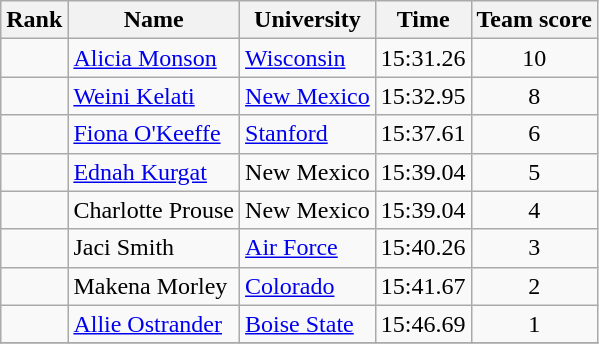<table class="wikitable sortable" style="text-align:center">
<tr>
<th>Rank</th>
<th>Name</th>
<th>University</th>
<th>Time</th>
<th>Team score</th>
</tr>
<tr>
<td></td>
<td align=left><a href='#'>Alicia Monson</a></td>
<td align="left"><a href='#'>Wisconsin</a></td>
<td>15:31.26</td>
<td>10</td>
</tr>
<tr>
<td></td>
<td align=left><a href='#'>Weini Kelati</a> </td>
<td align="left"><a href='#'>New Mexico</a></td>
<td>15:32.95</td>
<td>8</td>
</tr>
<tr>
<td></td>
<td align=left><a href='#'>Fiona O'Keeffe</a></td>
<td align="left"><a href='#'>Stanford</a></td>
<td>15:37.61</td>
<td>6</td>
</tr>
<tr>
<td></td>
<td align=left><a href='#'>Ednah Kurgat</a> </td>
<td align="left">New Mexico</td>
<td>15:39.04</td>
<td>5</td>
</tr>
<tr>
<td></td>
<td align=left>Charlotte Prouse </td>
<td align=left>New Mexico</td>
<td>15:39.04</td>
<td>4</td>
</tr>
<tr>
<td></td>
<td align=left>Jaci Smith</td>
<td align=left><a href='#'>Air Force</a></td>
<td>15:40.26</td>
<td>3</td>
</tr>
<tr>
<td></td>
<td align=left>Makena Morley</td>
<td align=left><a href='#'>Colorado</a></td>
<td>15:41.67</td>
<td>2</td>
</tr>
<tr>
<td></td>
<td align=left><a href='#'>Allie Ostrander</a></td>
<td align=left><a href='#'>Boise State</a></td>
<td>15:46.69</td>
<td>1</td>
</tr>
<tr>
</tr>
</table>
